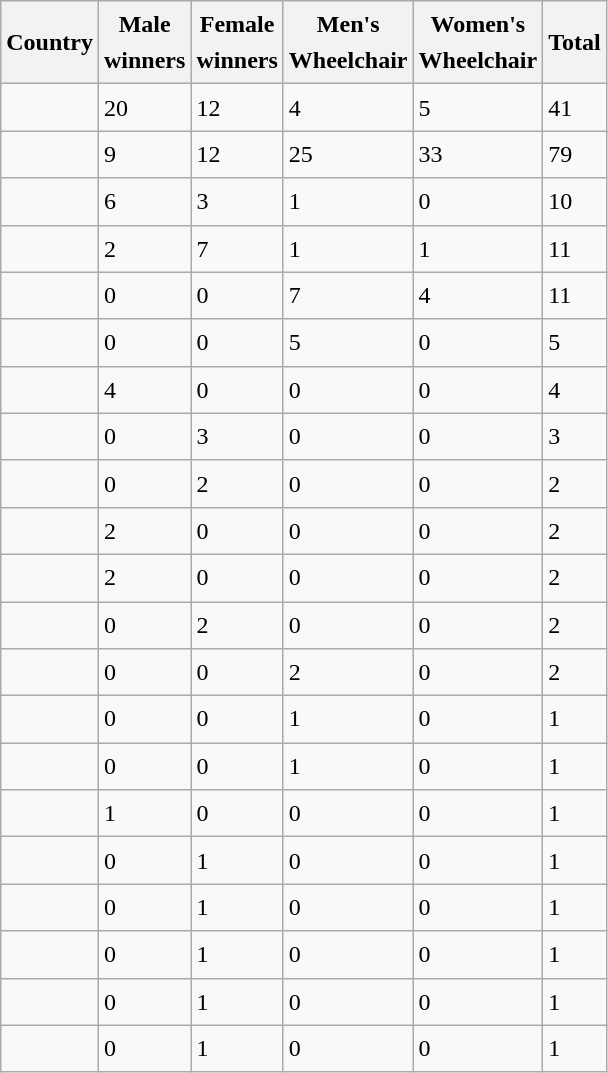<table class="wikitable sortable" style="font-size:1.00em; line-height:1.5em;">
<tr>
<th>Country</th>
<th>Male<br>winners</th>
<th>Female<br>winners</th>
<th>Men's<br>Wheelchair</th>
<th>Women's<br> Wheelchair</th>
<th>Total</th>
</tr>
<tr>
<td></td>
<td>20</td>
<td>12</td>
<td>4</td>
<td>5</td>
<td>41</td>
</tr>
<tr>
<td></td>
<td>9</td>
<td>12</td>
<td>25</td>
<td>33</td>
<td>79</td>
</tr>
<tr>
<td></td>
<td>6</td>
<td>3</td>
<td>1</td>
<td>0</td>
<td>10</td>
</tr>
<tr>
<td></td>
<td>2</td>
<td>7</td>
<td>1</td>
<td>1</td>
<td>11</td>
</tr>
<tr>
<td></td>
<td>0</td>
<td>0</td>
<td>7</td>
<td>4</td>
<td>11</td>
</tr>
<tr>
<td></td>
<td>0</td>
<td>0</td>
<td>5</td>
<td>0</td>
<td>5</td>
</tr>
<tr>
<td></td>
<td>4</td>
<td>0</td>
<td>0</td>
<td>0</td>
<td>4</td>
</tr>
<tr>
<td></td>
<td>0</td>
<td>3</td>
<td>0</td>
<td>0</td>
<td>3</td>
</tr>
<tr>
<td></td>
<td>0</td>
<td>2</td>
<td>0</td>
<td>0</td>
<td>2</td>
</tr>
<tr>
<td></td>
<td>2</td>
<td>0</td>
<td>0</td>
<td>0</td>
<td>2</td>
</tr>
<tr>
<td></td>
<td>2</td>
<td>0</td>
<td>0</td>
<td>0</td>
<td>2</td>
</tr>
<tr>
<td></td>
<td>0</td>
<td>2</td>
<td>0</td>
<td>0</td>
<td>2</td>
</tr>
<tr>
<td></td>
<td>0</td>
<td>0</td>
<td>2</td>
<td>0</td>
<td>2</td>
</tr>
<tr>
<td></td>
<td>0</td>
<td>0</td>
<td>1</td>
<td>0</td>
<td>1</td>
</tr>
<tr>
<td></td>
<td>0</td>
<td>0</td>
<td>1</td>
<td>0</td>
<td>1</td>
</tr>
<tr>
<td></td>
<td>1</td>
<td>0</td>
<td>0</td>
<td>0</td>
<td>1</td>
</tr>
<tr>
<td></td>
<td>0</td>
<td>1</td>
<td>0</td>
<td>0</td>
<td>1</td>
</tr>
<tr>
<td></td>
<td>0</td>
<td>1</td>
<td>0</td>
<td>0</td>
<td>1</td>
</tr>
<tr>
<td></td>
<td>0</td>
<td>1</td>
<td>0</td>
<td>0</td>
<td>1</td>
</tr>
<tr>
<td></td>
<td>0</td>
<td>1</td>
<td>0</td>
<td>0</td>
<td>1</td>
</tr>
<tr>
<td></td>
<td>0</td>
<td>1</td>
<td>0</td>
<td>0</td>
<td>1</td>
</tr>
</table>
